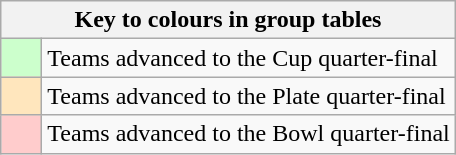<table class="wikitable" style="text-align: center;">
<tr>
<th colspan=2>Key to colours in group tables</th>
</tr>
<tr>
<td style="background:#ccffcc; width:20px;"></td>
<td align=left>Teams advanced to the Cup quarter-final</td>
</tr>
<tr>
<td style="background:#ffe6bd; width:20px;"></td>
<td align=left>Teams advanced to the Plate quarter-final</td>
</tr>
<tr>
<td style="background:#fcc; width:20px;"></td>
<td align=left>Teams advanced to the Bowl quarter-final</td>
</tr>
</table>
